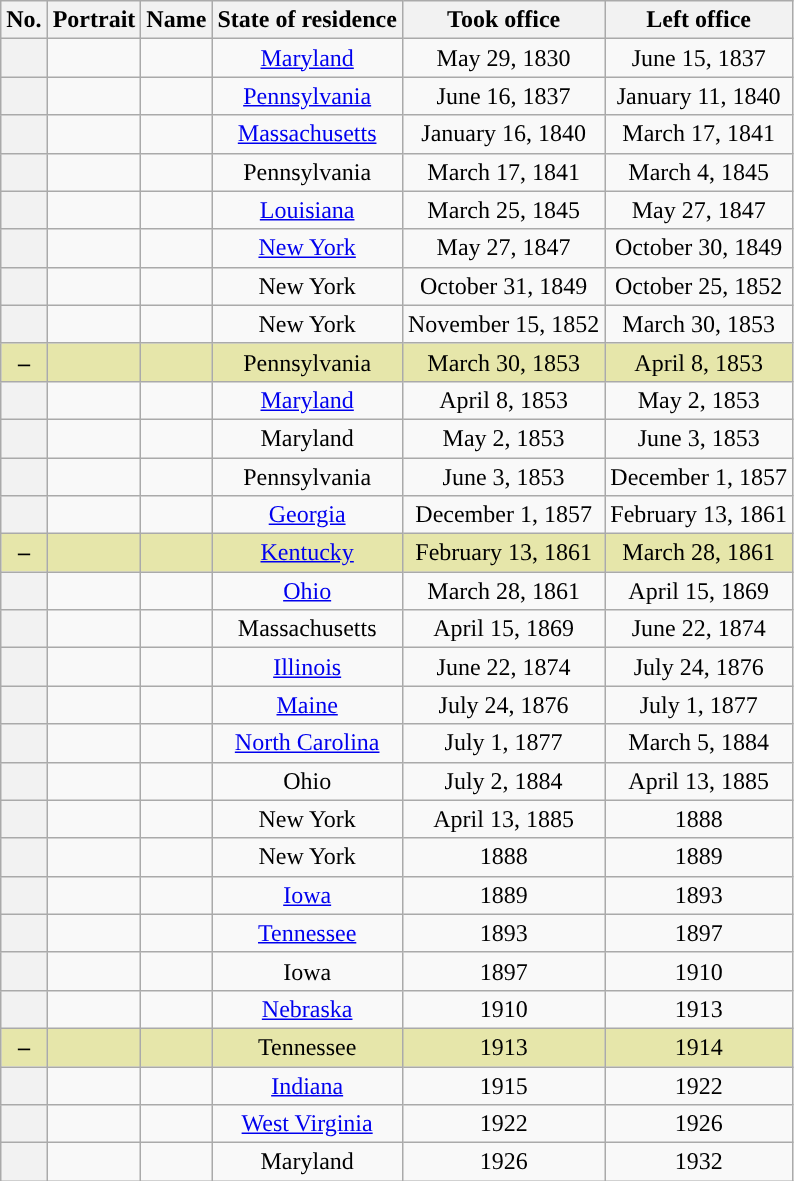<table class="wikitable" style="text-align:center">
<tr>
<th>No.</th>
<th class=unsortable>Portrait</th>
<th>Name</th>
<th>State of residence</th>
<th>Took office</th>
<th>Left office</th>
</tr>
<tr>
<th style="background: "></th>
<td></td>
<td></td>
<td><a href='#'>Maryland</a></td>
<td>May 29, 1830</td>
<td>June 15, 1837</td>
</tr>
<tr>
<th style="background: "></th>
<td></td>
<td></td>
<td><a href='#'>Pennsylvania</a></td>
<td>June 16, 1837</td>
<td>January 11, 1840</td>
</tr>
<tr>
<th style="background: "></th>
<td></td>
<td></td>
<td><a href='#'>Massachusetts</a></td>
<td>January 16, 1840</td>
<td>March 17, 1841</td>
</tr>
<tr>
<th style="background: "></th>
<td></td>
<td></td>
<td>Pennsylvania</td>
<td>March 17, 1841</td>
<td>March 4, 1845</td>
</tr>
<tr>
<th style="background: "></th>
<td></td>
<td></td>
<td><a href='#'>Louisiana</a></td>
<td>March 25, 1845</td>
<td>May 27, 1847</td>
</tr>
<tr>
<th style="background: "></th>
<td></td>
<td></td>
<td><a href='#'>New York</a></td>
<td>May 27, 1847</td>
<td>October 30, 1849</td>
</tr>
<tr>
<th style="background: "></th>
<td></td>
<td></td>
<td>New York</td>
<td>October 31, 1849</td>
<td>October 25, 1852</td>
</tr>
<tr>
<th style="background: "></th>
<td></td>
<td></td>
<td>New York</td>
<td>November 15, 1852</td>
<td>March 30, 1853</td>
</tr>
<tr>
<th style="background:#E6E6AA;">–</th>
<td bgcolor=#E6E6AA></td>
<td bgcolor=#E6E6AA><br></td>
<td bgcolor=#E6E6AA>Pennsylvania</td>
<td bgcolor=#E6E6AA>March 30, 1853</td>
<td bgcolor=#E6E6AA>April 8, 1853</td>
</tr>
<tr>
<th style="background: "></th>
<td></td>
<td></td>
<td><a href='#'>Maryland</a></td>
<td>April 8, 1853</td>
<td>May 2, 1853</td>
</tr>
<tr>
<th style="background: "></th>
<td></td>
<td></td>
<td>Maryland</td>
<td>May 2, 1853</td>
<td>June 3, 1853</td>
</tr>
<tr>
<th style="background: "></th>
<td></td>
<td></td>
<td>Pennsylvania</td>
<td>June 3, 1853</td>
<td>December 1, 1857</td>
</tr>
<tr>
<th style="background: "></th>
<td></td>
<td></td>
<td><a href='#'>Georgia</a></td>
<td>December 1, 1857</td>
<td>February 13, 1861</td>
</tr>
<tr>
<th style="background:#E6E6AA;">–</th>
<td bgcolor=#E6E6AA></td>
<td bgcolor=#E6E6AA><br></td>
<td bgcolor=#E6E6AA><a href='#'>Kentucky</a></td>
<td bgcolor=#E6E6AA>February 13, 1861</td>
<td bgcolor=#E6E6AA>March 28, 1861</td>
</tr>
<tr>
<th style="background: "></th>
<td></td>
<td></td>
<td><a href='#'>Ohio</a></td>
<td>March 28, 1861</td>
<td>April 15, 1869</td>
</tr>
<tr>
<th style="background: "></th>
<td></td>
<td></td>
<td>Massachusetts</td>
<td>April 15, 1869</td>
<td>June 22, 1874</td>
</tr>
<tr>
<th style="background: "></th>
<td></td>
<td></td>
<td><a href='#'>Illinois</a></td>
<td>June 22, 1874</td>
<td>July 24, 1876</td>
</tr>
<tr>
<th style="background: "></th>
<td></td>
<td></td>
<td><a href='#'>Maine</a></td>
<td>July 24, 1876</td>
<td>July 1, 1877</td>
</tr>
<tr>
<th style="background: "></th>
<td></td>
<td></td>
<td><a href='#'>North Carolina</a></td>
<td>July 1, 1877</td>
<td>March 5, 1884</td>
</tr>
<tr>
<th style="background: "></th>
<td></td>
<td></td>
<td>Ohio</td>
<td>July 2, 1884</td>
<td>April 13, 1885</td>
</tr>
<tr>
<th style="background: "></th>
<td></td>
<td></td>
<td>New York</td>
<td>April 13, 1885</td>
<td>1888</td>
</tr>
<tr>
<th style="background: "></th>
<td></td>
<td></td>
<td>New York</td>
<td>1888</td>
<td>1889</td>
</tr>
<tr>
<th style="background: "></th>
<td></td>
<td></td>
<td><a href='#'>Iowa</a></td>
<td>1889</td>
<td>1893</td>
</tr>
<tr>
<th style="background: "></th>
<td></td>
<td></td>
<td><a href='#'>Tennessee</a></td>
<td>1893</td>
<td>1897</td>
</tr>
<tr>
<th style="background: "></th>
<td></td>
<td></td>
<td>Iowa</td>
<td>1897</td>
<td>1910</td>
</tr>
<tr>
<th style="background: "></th>
<td></td>
<td></td>
<td><a href='#'>Nebraska</a></td>
<td>1910</td>
<td>1913</td>
</tr>
<tr>
<th style="background:#E6E6AA;">–</th>
<td bgcolor=#E6E6AA></td>
<td bgcolor=#E6E6AA><br></td>
<td bgcolor=#E6E6AA>Tennessee</td>
<td bgcolor=#E6E6AA>1913</td>
<td bgcolor=#E6E6AA>1914</td>
</tr>
<tr>
<th style="background: "></th>
<td></td>
<td></td>
<td><a href='#'>Indiana</a></td>
<td>1915</td>
<td>1922</td>
</tr>
<tr>
<th style="background: "></th>
<td></td>
<td></td>
<td><a href='#'>West Virginia</a></td>
<td>1922</td>
<td>1926</td>
</tr>
<tr>
<th style="background: "></th>
<td></td>
<td></td>
<td>Maryland</td>
<td>1926</td>
<td>1932</td>
</tr>
</table>
